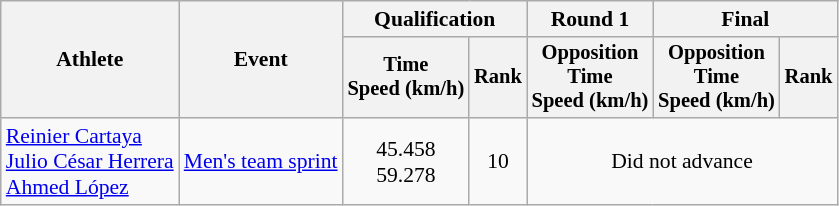<table class="wikitable" style="font-size:90%">
<tr>
<th rowspan="2">Athlete</th>
<th rowspan="2">Event</th>
<th colspan=2>Qualification</th>
<th>Round 1</th>
<th colspan=2>Final</th>
</tr>
<tr style="font-size:95%">
<th>Time<br>Speed (km/h)</th>
<th>Rank</th>
<th>Opposition<br>Time<br>Speed (km/h)</th>
<th>Opposition<br>Time<br>Speed (km/h)</th>
<th>Rank</th>
</tr>
<tr align=center>
<td align=left><a href='#'>Reinier Cartaya</a><br><a href='#'>Julio César Herrera</a><br><a href='#'>Ahmed López</a></td>
<td align=left><a href='#'>Men's team sprint</a></td>
<td>45.458<br>59.278</td>
<td>10</td>
<td colspan=3>Did not advance</td>
</tr>
</table>
